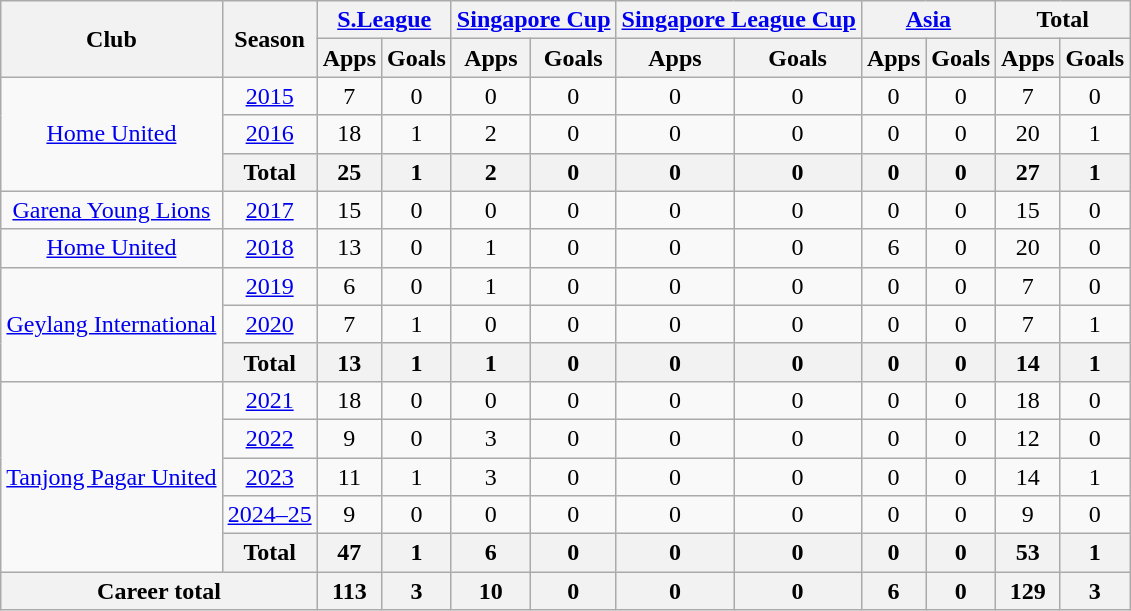<table style="text-align:center" class="wikitable">
<tr>
<th rowspan="2">Club</th>
<th rowspan="2">Season</th>
<th colspan="2"><a href='#'>S.League</a></th>
<th colspan="2"><a href='#'>Singapore Cup</a></th>
<th colspan="2"><a href='#'>Singapore League Cup</a></th>
<th colspan="2"><a href='#'>Asia</a></th>
<th colspan="2">Total</th>
</tr>
<tr>
<th>Apps</th>
<th>Goals</th>
<th>Apps</th>
<th>Goals</th>
<th>Apps</th>
<th>Goals</th>
<th>Apps</th>
<th>Goals</th>
<th>Apps</th>
<th>Goals</th>
</tr>
<tr>
<td rowspan="3"><a href='#'>Home United</a></td>
<td><a href='#'>2015</a></td>
<td>7</td>
<td>0</td>
<td>0</td>
<td>0</td>
<td>0</td>
<td>0</td>
<td>0</td>
<td>0</td>
<td>7</td>
<td>0</td>
</tr>
<tr>
<td><a href='#'>2016</a></td>
<td>18</td>
<td>1</td>
<td>2</td>
<td>0</td>
<td>0</td>
<td>0</td>
<td>0</td>
<td>0</td>
<td>20</td>
<td>1</td>
</tr>
<tr>
<th>Total</th>
<th>25</th>
<th>1</th>
<th>2</th>
<th>0</th>
<th>0</th>
<th>0</th>
<th>0</th>
<th>0</th>
<th>27</th>
<th>1</th>
</tr>
<tr>
<td><a href='#'>Garena Young Lions</a></td>
<td><a href='#'>2017</a></td>
<td>15</td>
<td>0</td>
<td>0</td>
<td>0</td>
<td>0</td>
<td>0</td>
<td>0</td>
<td>0</td>
<td>15</td>
<td>0</td>
</tr>
<tr>
<td><a href='#'>Home United</a></td>
<td><a href='#'>2018</a></td>
<td>13</td>
<td>0</td>
<td>1</td>
<td>0</td>
<td>0</td>
<td>0</td>
<td>6</td>
<td>0</td>
<td>20</td>
<td>0</td>
</tr>
<tr>
<td rowspan="3"><a href='#'>Geylang International</a></td>
<td><a href='#'>2019</a></td>
<td>6</td>
<td>0</td>
<td>1</td>
<td>0</td>
<td>0</td>
<td>0</td>
<td>0</td>
<td>0</td>
<td>7</td>
<td>0</td>
</tr>
<tr>
<td><a href='#'>2020</a></td>
<td>7</td>
<td>1</td>
<td>0</td>
<td>0</td>
<td>0</td>
<td>0</td>
<td>0</td>
<td>0</td>
<td>7</td>
<td>1</td>
</tr>
<tr>
<th>Total</th>
<th>13</th>
<th>1</th>
<th>1</th>
<th>0</th>
<th>0</th>
<th>0</th>
<th>0</th>
<th>0</th>
<th>14</th>
<th>1</th>
</tr>
<tr>
<td rowspan="5"><a href='#'>Tanjong Pagar United</a></td>
<td><a href='#'>2021</a></td>
<td>18</td>
<td>0</td>
<td>0</td>
<td>0</td>
<td>0</td>
<td>0</td>
<td>0</td>
<td>0</td>
<td>18</td>
<td>0</td>
</tr>
<tr>
<td><a href='#'>2022</a></td>
<td>9</td>
<td>0</td>
<td>3</td>
<td>0</td>
<td>0</td>
<td>0</td>
<td>0</td>
<td>0</td>
<td>12</td>
<td>0</td>
</tr>
<tr>
<td><a href='#'>2023</a></td>
<td>11</td>
<td>1</td>
<td>3</td>
<td>0</td>
<td>0</td>
<td>0</td>
<td>0</td>
<td>0</td>
<td>14</td>
<td>1</td>
</tr>
<tr>
<td><a href='#'>2024–25</a></td>
<td>9</td>
<td>0</td>
<td>0</td>
<td>0</td>
<td>0</td>
<td>0</td>
<td>0</td>
<td>0</td>
<td>9</td>
<td>0</td>
</tr>
<tr>
<th>Total</th>
<th>47</th>
<th>1</th>
<th>6</th>
<th>0</th>
<th>0</th>
<th>0</th>
<th>0</th>
<th>0</th>
<th>53</th>
<th>1</th>
</tr>
<tr>
<th colspan=2>Career total</th>
<th>113</th>
<th>3</th>
<th>10</th>
<th>0</th>
<th>0</th>
<th>0</th>
<th>6</th>
<th>0</th>
<th>129</th>
<th>3</th>
</tr>
</table>
